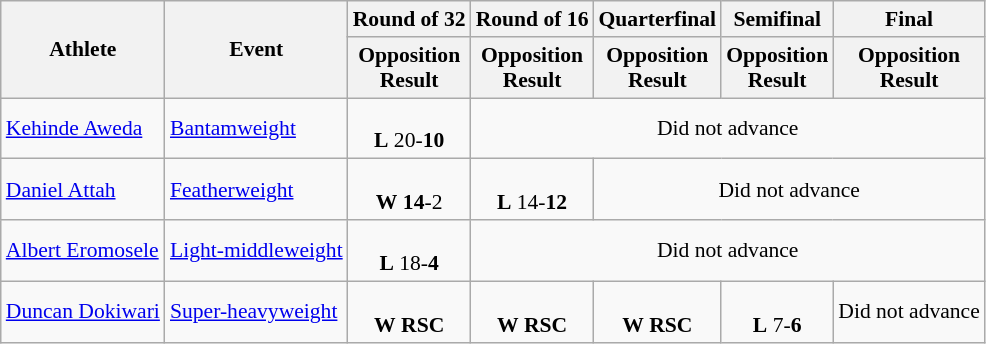<table class=wikitable style=font-size:90%>
<tr>
<th rowspan=2>Athlete</th>
<th rowspan=2>Event</th>
<th>Round of 32</th>
<th>Round of 16</th>
<th>Quarterfinal</th>
<th>Semifinal</th>
<th>Final</th>
</tr>
<tr>
<th>Opposition<br>Result</th>
<th>Opposition<br>Result</th>
<th>Opposition<br>Result</th>
<th>Opposition<br>Result</th>
<th>Opposition<br>Result</th>
</tr>
<tr>
<td><a href='#'>Kehinde Aweda</a></td>
<td><a href='#'>Bantamweight</a></td>
<td align=center><br><strong>L</strong> 20-<strong>10</strong></td>
<td colspan=4 align=center>Did not advance</td>
</tr>
<tr>
<td><a href='#'>Daniel Attah</a></td>
<td><a href='#'>Featherweight</a></td>
<td align=center><br><strong>W</strong> <strong>14</strong>-2</td>
<td align=center><br><strong>L</strong> 14-<strong>12</strong></td>
<td colspan=3 align=center>Did not advance</td>
</tr>
<tr>
<td><a href='#'>Albert Eromosele</a></td>
<td><a href='#'>Light-middleweight</a></td>
<td align=center><br><strong>L</strong> 18-<strong>4</strong></td>
<td colspan=4 align=center>Did not advance</td>
</tr>
<tr>
<td><a href='#'>Duncan Dokiwari</a></td>
<td><a href='#'>Super-heavyweight</a></td>
<td align=center><br><strong>W</strong> <strong>RSC</strong></td>
<td align=center><br><strong>W</strong> <strong>RSC</strong></td>
<td align=center><br><strong>W</strong> <strong>RSC</strong></td>
<td align=center><br><strong>L</strong> 7-<strong>6</strong><br></td>
<td align=center>Did not advance</td>
</tr>
</table>
